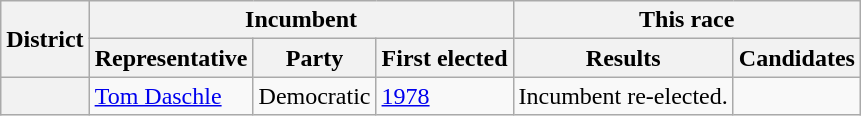<table class=wikitable>
<tr>
<th rowspan=2>District</th>
<th colspan=3>Incumbent</th>
<th colspan=2>This race</th>
</tr>
<tr>
<th>Representative</th>
<th>Party</th>
<th>First elected</th>
<th>Results</th>
<th>Candidates</th>
</tr>
<tr>
<th></th>
<td><a href='#'>Tom Daschle</a></td>
<td>Democratic</td>
<td><a href='#'>1978</a></td>
<td>Incumbent re-elected.</td>
<td nowrap></td>
</tr>
</table>
